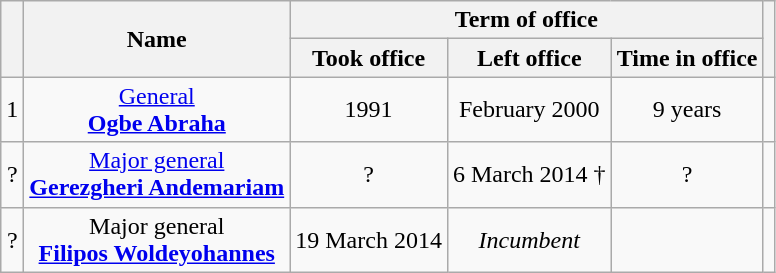<table class="wikitable" style="text-align:center">
<tr>
<th rowspan=2></th>
<th rowspan=2>Name<br></th>
<th colspan=3>Term of office</th>
<th rowspan=2></th>
</tr>
<tr>
<th>Took office</th>
<th>Left office</th>
<th>Time in office</th>
</tr>
<tr>
<td>1</td>
<td><a href='#'>General</a><br><strong><a href='#'>Ogbe Abraha</a></strong><br></td>
<td>1991</td>
<td>February 2000</td>
<td>9 years</td>
<td></td>
</tr>
<tr>
<td>?</td>
<td><a href='#'>Major general</a><br><strong><a href='#'>Gerezgheri Andemariam</a></strong><br></td>
<td>?</td>
<td>6 March 2014 †</td>
<td>?</td>
<td></td>
</tr>
<tr>
<td>?</td>
<td>Major general<br><strong><a href='#'>Filipos Woldeyohannes</a></strong></td>
<td>19 March 2014</td>
<td><em>Incumbent</em></td>
<td></td>
<td></td>
</tr>
</table>
